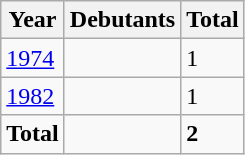<table class="wikitable" sortable">
<tr>
<th>Year</th>
<th>Debutants</th>
<th>Total</th>
</tr>
<tr>
<td><a href='#'>1974</a></td>
<td></td>
<td>1</td>
</tr>
<tr>
<td><a href='#'>1982</a></td>
<td></td>
<td>1</td>
</tr>
<tr>
<td><strong>Total</strong></td>
<td></td>
<td><strong>2</strong></td>
</tr>
</table>
